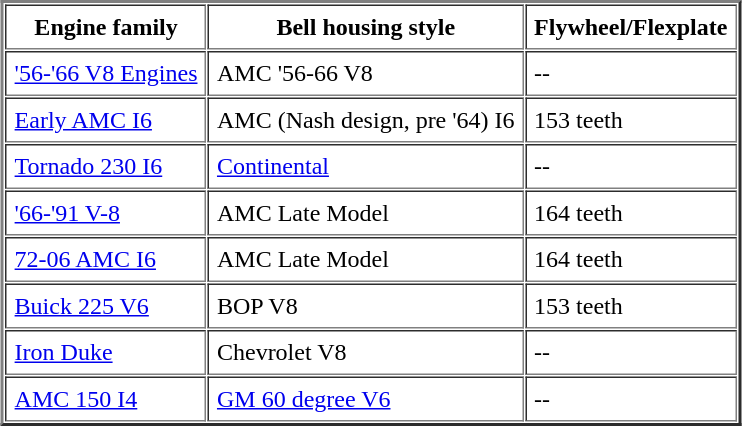<table border="2" cellspacing="1" cellpadding="5" style="margin:auto;">
<tr>
<th>Engine family</th>
<th>Bell housing style</th>
<th>Flywheel/Flexplate</th>
</tr>
<tr>
<td><a href='#'>'56-'66 V8 Engines</a></td>
<td>AMC '56-66 V8</td>
<td>--</td>
</tr>
<tr>
<td><a href='#'>Early AMC I6</a></td>
<td>AMC (Nash design, pre '64) I6</td>
<td>153 teeth</td>
</tr>
<tr>
<td><a href='#'>Tornado 230 I6</a></td>
<td><a href='#'>Continental</a></td>
<td>--</td>
</tr>
<tr>
<td><a href='#'>'66-'91 V-8</a></td>
<td>AMC Late Model</td>
<td>164 teeth</td>
</tr>
<tr>
<td><a href='#'>72-06 AMC I6</a></td>
<td>AMC Late Model</td>
<td>164 teeth</td>
</tr>
<tr>
<td><a href='#'>Buick 225 V6</a></td>
<td>BOP V8</td>
<td>153 teeth</td>
</tr>
<tr>
<td><a href='#'>Iron Duke</a></td>
<td>Chevrolet V8</td>
<td>--</td>
</tr>
<tr>
<td><a href='#'>AMC 150 I4</a></td>
<td><a href='#'>GM 60 degree V6</a></td>
<td>--</td>
</tr>
</table>
